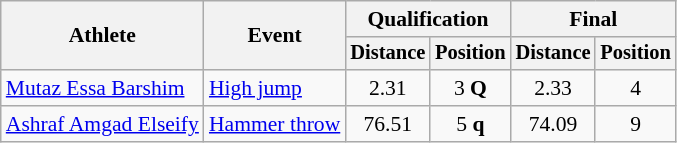<table class=wikitable style="font-size:90%">
<tr>
<th rowspan="2">Athlete</th>
<th rowspan="2">Event</th>
<th colspan="2">Qualification</th>
<th colspan="2">Final</th>
</tr>
<tr style="font-size:95%">
<th>Distance</th>
<th>Position</th>
<th>Distance</th>
<th>Position</th>
</tr>
<tr style=text-align:center>
<td style=text-align:left><a href='#'>Mutaz Essa Barshim</a></td>
<td style=text-align:left><a href='#'>High jump</a></td>
<td>2.31</td>
<td>3 <strong>Q</strong></td>
<td>2.33</td>
<td>4</td>
</tr>
<tr style=text-align:center>
<td style=text-align:left><a href='#'>Ashraf Amgad Elseify</a></td>
<td style=text-align:left><a href='#'>Hammer throw</a></td>
<td>76.51</td>
<td>5 <strong>q</strong></td>
<td>74.09</td>
<td>9</td>
</tr>
</table>
